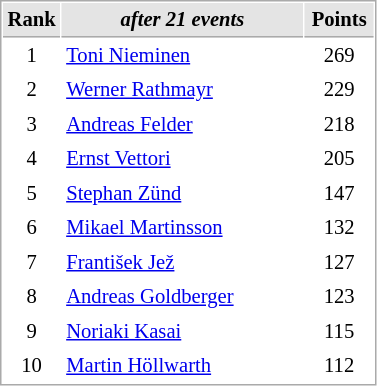<table cellspacing="1" cellpadding="3" style="border:1px solid #AAAAAA;font-size:86%">
<tr bgcolor="#E4E4E4">
<th style="border-bottom:1px solid #AAAAAA" width=10>Rank</th>
<th style="border-bottom:1px solid #AAAAAA" width=155><em>after 21 events</em></th>
<th style="border-bottom:1px solid #AAAAAA" width=40>Points</th>
</tr>
<tr>
<td align=center>1</td>
<td> <a href='#'>Toni Nieminen</a></td>
<td align=center>269</td>
</tr>
<tr>
<td align=center>2</td>
<td> <a href='#'>Werner Rathmayr</a></td>
<td align=center>229</td>
</tr>
<tr>
<td align=center>3</td>
<td> <a href='#'>Andreas Felder</a></td>
<td align=center>218</td>
</tr>
<tr>
<td align=center>4</td>
<td> <a href='#'>Ernst Vettori</a></td>
<td align=center>205</td>
</tr>
<tr>
<td align=center>5</td>
<td> <a href='#'>Stephan Zünd</a></td>
<td align=center>147</td>
</tr>
<tr>
<td align=center>6</td>
<td> <a href='#'>Mikael Martinsson</a></td>
<td align=center>132</td>
</tr>
<tr>
<td align=center>7</td>
<td> <a href='#'>František Jež</a></td>
<td align=center>127</td>
</tr>
<tr>
<td align=center>8</td>
<td> <a href='#'>Andreas Goldberger</a></td>
<td align=center>123</td>
</tr>
<tr>
<td align=center>9</td>
<td> <a href='#'>Noriaki Kasai</a></td>
<td align=center>115</td>
</tr>
<tr>
<td align=center>10</td>
<td> <a href='#'>Martin Höllwarth</a></td>
<td align=center>112</td>
</tr>
</table>
